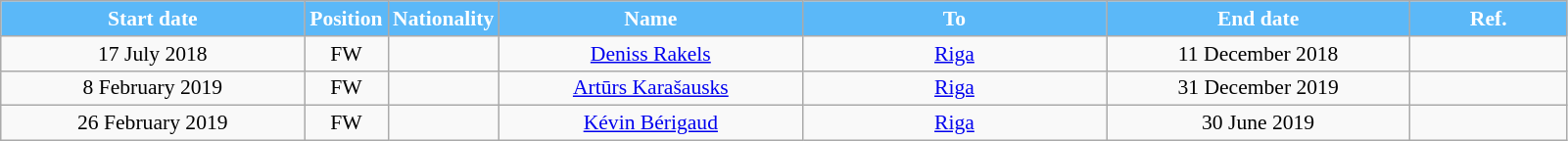<table class="wikitable"  style="text-align:center; font-size:90%; ">
<tr>
<th style="background:#5BB8F8; color:white; width:200px;">Start date</th>
<th style="background:#5BB8F8; color:white; width:50px;">Position</th>
<th style="background:#5BB8F8; color:white; width:50px;">Nationality</th>
<th style="background:#5BB8F8; color:white; width:200px;">Name</th>
<th style="background:#5BB8F8; color:white; width:200px;">To</th>
<th style="background:#5BB8F8; color:white; width:200px;">End date</th>
<th style="background:#5BB8F8; color:white; width:100px;">Ref.</th>
</tr>
<tr>
<td>17 July 2018</td>
<td>FW</td>
<td></td>
<td><a href='#'>Deniss Rakels</a></td>
<td><a href='#'>Riga</a></td>
<td>11 December 2018</td>
<td></td>
</tr>
<tr>
<td>8 February 2019</td>
<td>FW</td>
<td></td>
<td><a href='#'>Artūrs Karašausks</a></td>
<td><a href='#'>Riga</a></td>
<td>31 December 2019</td>
<td></td>
</tr>
<tr>
<td>26 February 2019</td>
<td>FW</td>
<td></td>
<td><a href='#'>Kévin Bérigaud</a></td>
<td><a href='#'>Riga</a></td>
<td>30 June 2019</td>
<td></td>
</tr>
</table>
